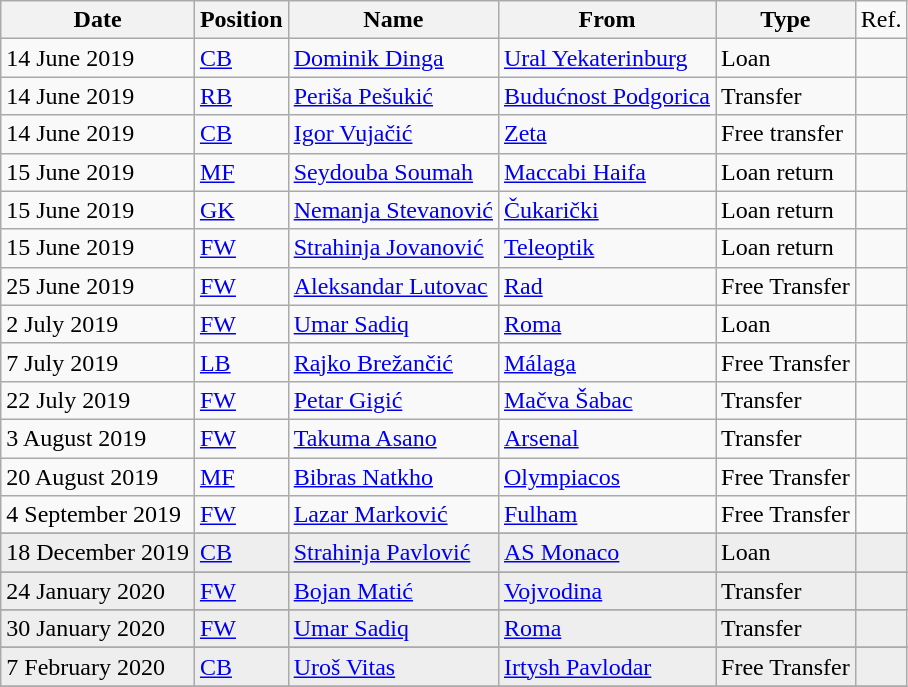<table class="wikitable">
<tr>
<th>Date</th>
<th>Position</th>
<th>Name</th>
<th>From</th>
<th>Type</th>
<td>Ref.</td>
</tr>
<tr>
<td>14 June 2019</td>
<td><a href='#'>CB</a></td>
<td> <a href='#'>Dominik Dinga</a></td>
<td> <a href='#'>Ural Yekaterinburg</a></td>
<td>Loan</td>
<td></td>
</tr>
<tr>
<td>14 June 2019</td>
<td><a href='#'>RB</a></td>
<td> <a href='#'>Periša Pešukić</a></td>
<td> <a href='#'>Budućnost Podgorica</a></td>
<td>Transfer</td>
<td></td>
</tr>
<tr>
<td>14 June 2019</td>
<td><a href='#'>CB</a></td>
<td> <a href='#'>Igor Vujačić</a></td>
<td> <a href='#'>Zeta</a></td>
<td>Free transfer</td>
<td></td>
</tr>
<tr>
<td>15 June 2019</td>
<td><a href='#'>MF</a></td>
<td> <a href='#'>Seydouba Soumah</a></td>
<td> <a href='#'>Maccabi Haifa</a></td>
<td>Loan return</td>
<td></td>
</tr>
<tr>
<td>15 June 2019</td>
<td><a href='#'>GK</a></td>
<td> <a href='#'>Nemanja Stevanović</a></td>
<td> <a href='#'>Čukarički</a></td>
<td>Loan return</td>
<td></td>
</tr>
<tr>
<td>15 June 2019</td>
<td><a href='#'>FW</a></td>
<td> <a href='#'>Strahinja Jovanović</a></td>
<td> <a href='#'>Teleoptik</a></td>
<td>Loan return</td>
<td></td>
</tr>
<tr>
<td>25 June 2019</td>
<td><a href='#'>FW</a></td>
<td> <a href='#'>Aleksandar Lutovac</a></td>
<td> <a href='#'>Rad</a></td>
<td>Free Transfer</td>
<td></td>
</tr>
<tr>
<td>2 July 2019</td>
<td><a href='#'>FW</a></td>
<td> <a href='#'>Umar Sadiq</a></td>
<td> <a href='#'>Roma</a></td>
<td>Loan</td>
<td></td>
</tr>
<tr>
<td>7 July 2019</td>
<td><a href='#'>LB</a></td>
<td> <a href='#'>Rajko Brežančić</a></td>
<td> <a href='#'>Málaga</a></td>
<td>Free Transfer</td>
<td></td>
</tr>
<tr>
<td>22 July 2019</td>
<td><a href='#'>FW</a></td>
<td> <a href='#'>Petar Gigić</a></td>
<td> <a href='#'>Mačva Šabac</a></td>
<td>Transfer</td>
<td></td>
</tr>
<tr>
<td>3 August 2019</td>
<td><a href='#'>FW</a></td>
<td> <a href='#'>Takuma Asano</a></td>
<td> <a href='#'>Arsenal</a></td>
<td>Transfer</td>
<td></td>
</tr>
<tr>
<td>20 August 2019</td>
<td><a href='#'>MF</a></td>
<td> <a href='#'>Bibras Natkho</a></td>
<td> <a href='#'>Olympiacos</a></td>
<td>Free Transfer</td>
<td></td>
</tr>
<tr>
<td>4 September 2019</td>
<td><a href='#'>FW</a></td>
<td> <a href='#'>Lazar Marković</a></td>
<td> <a href='#'>Fulham</a></td>
<td>Free Transfer</td>
<td></td>
</tr>
<tr>
</tr>
<tr bgcolor=#EEEEEE>
<td>18 December 2019</td>
<td><a href='#'>CB</a></td>
<td> <a href='#'>Strahinja Pavlović</a></td>
<td> <a href='#'>AS Monaco</a></td>
<td>Loan</td>
<td></td>
</tr>
<tr>
</tr>
<tr bgcolor=#EEEEEE>
<td>24 January 2020</td>
<td><a href='#'>FW</a></td>
<td> <a href='#'>Bojan Matić</a></td>
<td> <a href='#'>Vojvodina</a></td>
<td>Transfer</td>
<td></td>
</tr>
<tr>
</tr>
<tr bgcolor=#EEEEEE>
<td>30 January 2020</td>
<td><a href='#'>FW</a></td>
<td> <a href='#'>Umar Sadiq</a></td>
<td> <a href='#'>Roma</a></td>
<td>Transfer</td>
<td></td>
</tr>
<tr>
</tr>
<tr bgcolor=#EEEEEE>
<td>7 February 2020</td>
<td><a href='#'>CB</a></td>
<td> <a href='#'>Uroš Vitas</a></td>
<td> <a href='#'>Irtysh Pavlodar</a></td>
<td>Free Transfer</td>
<td></td>
</tr>
<tr>
</tr>
</table>
